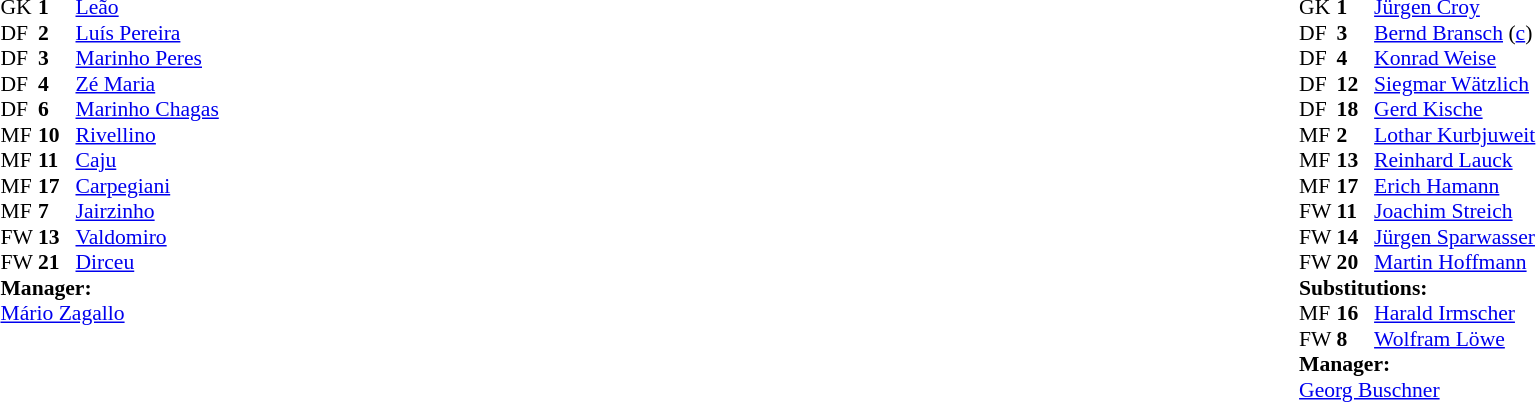<table width="100%">
<tr>
<td valign="top" width="50%"><br><table style="font-size: 90%" cellspacing="0" cellpadding="0">
<tr>
<td colspan="4"></td>
</tr>
<tr>
<th width="25"></th>
<th width="25"></th>
</tr>
<tr>
<td>GK</td>
<td><strong>1</strong></td>
<td><a href='#'>Leão</a></td>
</tr>
<tr>
<td>DF</td>
<td><strong>2</strong></td>
<td><a href='#'>Luís Pereira</a></td>
</tr>
<tr>
<td>DF</td>
<td><strong>3</strong></td>
<td><a href='#'>Marinho Peres</a></td>
</tr>
<tr>
<td>DF</td>
<td><strong>4</strong></td>
<td><a href='#'>Zé Maria</a></td>
</tr>
<tr>
<td>DF</td>
<td><strong>6</strong></td>
<td><a href='#'>Marinho Chagas</a></td>
</tr>
<tr>
<td>MF</td>
<td><strong>10</strong></td>
<td><a href='#'>Rivellino</a></td>
</tr>
<tr>
<td>MF</td>
<td><strong>11</strong></td>
<td><a href='#'>Caju</a></td>
</tr>
<tr>
<td>MF</td>
<td><strong>17</strong></td>
<td><a href='#'>Carpegiani</a></td>
<td></td>
</tr>
<tr>
<td>MF</td>
<td><strong>7</strong></td>
<td><a href='#'>Jairzinho</a></td>
<td></td>
</tr>
<tr>
<td>FW</td>
<td><strong>13</strong></td>
<td><a href='#'>Valdomiro</a></td>
</tr>
<tr>
<td>FW</td>
<td><strong>21</strong></td>
<td><a href='#'>Dirceu</a></td>
<td></td>
</tr>
<tr>
<td colspan=3><strong>Manager:</strong></td>
</tr>
<tr>
<td colspan="4"><a href='#'>Mário Zagallo</a></td>
</tr>
</table>
</td>
<td valign="top" width="50%"><br><table style="font-size: 90%" cellspacing="0" cellpadding="0" align=center>
<tr>
<td colspan="4"></td>
</tr>
<tr>
<th width="25"></th>
<th width="25"></th>
</tr>
<tr>
<td>GK</td>
<td><strong>1</strong></td>
<td><a href='#'>Jürgen Croy</a></td>
</tr>
<tr>
<td>DF</td>
<td><strong>3</strong></td>
<td><a href='#'>Bernd Bransch</a> (<a href='#'>c</a>)</td>
</tr>
<tr>
<td>DF</td>
<td><strong>4</strong></td>
<td><a href='#'>Konrad Weise</a></td>
</tr>
<tr>
<td>DF</td>
<td><strong>12</strong></td>
<td><a href='#'>Siegmar Wätzlich</a></td>
</tr>
<tr>
<td>DF</td>
<td><strong>18</strong></td>
<td><a href='#'>Gerd Kische</a></td>
</tr>
<tr>
<td>MF</td>
<td><strong>2</strong></td>
<td><a href='#'>Lothar Kurbjuweit</a></td>
</tr>
<tr>
<td>MF</td>
<td><strong>13</strong></td>
<td><a href='#'>Reinhard Lauck</a></td>
<td></td>
<td></td>
</tr>
<tr>
<td>MF</td>
<td><strong>17</strong></td>
<td><a href='#'>Erich Hamann</a></td>
<td></td>
<td></td>
</tr>
<tr>
<td>FW</td>
<td><strong>11</strong></td>
<td><a href='#'>Joachim Streich</a></td>
<td></td>
</tr>
<tr>
<td>FW</td>
<td><strong>14</strong></td>
<td><a href='#'>Jürgen Sparwasser</a></td>
</tr>
<tr>
<td>FW</td>
<td><strong>20</strong></td>
<td><a href='#'>Martin Hoffmann</a></td>
</tr>
<tr>
<td colspan=3><strong>Substitutions:</strong></td>
</tr>
<tr>
<td>MF</td>
<td><strong>16</strong></td>
<td><a href='#'>Harald Irmscher</a></td>
<td></td>
<td></td>
</tr>
<tr>
<td>FW</td>
<td><strong>8</strong></td>
<td><a href='#'>Wolfram Löwe</a></td>
<td></td>
<td></td>
</tr>
<tr>
<td colspan=3><strong>Manager:</strong></td>
</tr>
<tr>
<td colspan="4"><a href='#'>Georg Buschner</a></td>
</tr>
</table>
</td>
</tr>
</table>
